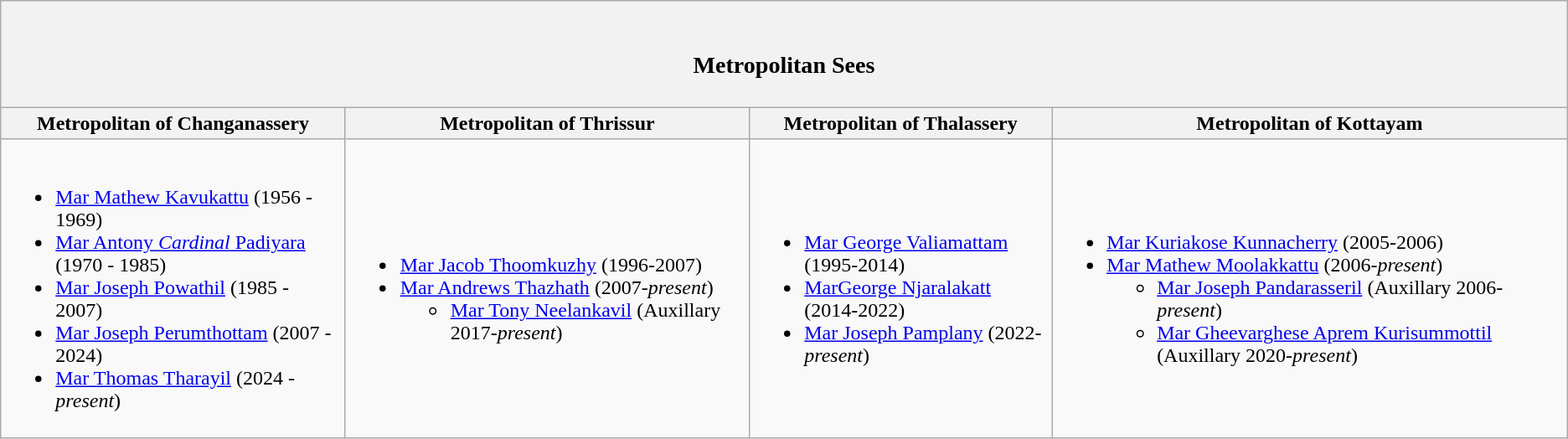<table class="wikitable sortable">
<tr>
<th colspan="4"><br><h3>Metropolitan Sees</h3></th>
</tr>
<tr>
<th>Metropolitan of Changanassery</th>
<th>Metropolitan of Thrissur</th>
<th>Metropolitan of Thalassery</th>
<th>Metropolitan of Kottayam</th>
</tr>
<tr>
<td><br><ul><li><a href='#'> Mar Mathew Kavukattu</a> (1956 - 1969)</li><li><a href='#'>Mar Antony <em>Cardinal</em> Padiyara</a> (1970 - 1985)</li><li><a href='#'>Mar Joseph Powathil</a> (1985 - 2007)</li><li><a href='#'>Mar Joseph Perumthottam</a> (2007 - 2024)</li><li><a href='#'>Mar Thomas Tharayil</a> (2024 - <em>present</em>)</li></ul></td>
<td><br><ul><li><a href='#'> Mar Jacob Thoomkuzhy</a> (1996-2007)</li><li><a href='#'>Mar Andrews Thazhath</a> (2007-<em>present</em>)<ul><li><a href='#'>Mar Tony Neelankavil</a> (Auxillary 2017-<em>present</em>)</li></ul></li></ul></td>
<td><br><ul><li><a href='#'>Mar George Valiamattam</a> (1995-2014)</li><li><a href='#'>MarGeorge Njaralakatt</a> (2014-2022)</li><li><a href='#'>Mar Joseph Pamplany</a> (2022-<em>present</em>)</li></ul></td>
<td><br><ul><li><a href='#'> Mar Kuriakose Kunnacherry</a> (2005-2006)</li><li><a href='#'>Mar Mathew Moolakkattu</a> (2006-<em>present</em>)<ul><li><a href='#'>Mar Joseph Pandarasseril</a> (Auxillary 2006-<em>present</em>)</li><li><a href='#'>Mar Gheevarghese Aprem Kurisummottil</a> (Auxillary 2020-<em>present</em>)</li></ul></li></ul></td>
</tr>
</table>
